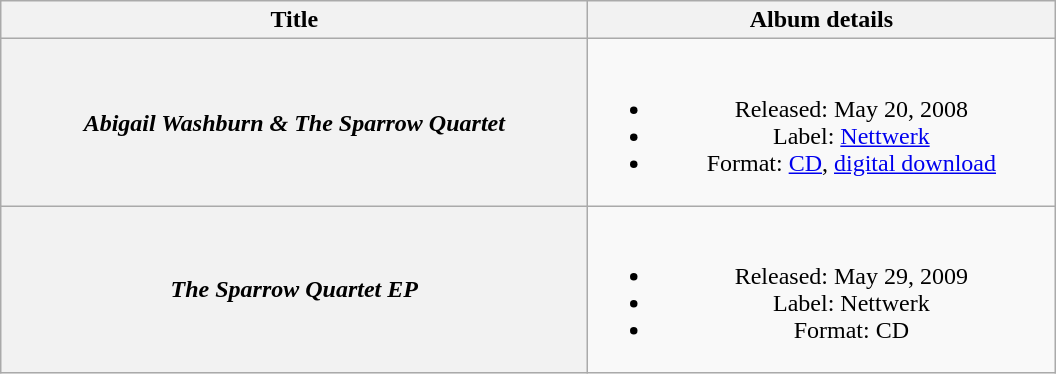<table class="wikitable plainrowheaders" style="text-align:center;">
<tr>
<th scope="col" rowspan="1" style="width:24em;">Title</th>
<th scope="col" rowspan="1" style="width:19em;">Album details</th>
</tr>
<tr>
<th scope="row"><em>Abigail Washburn & The Sparrow Quartet</em></th>
<td><br><ul><li>Released: May 20, 2008</li><li>Label: <a href='#'>Nettwerk</a></li><li>Format: <a href='#'>CD</a>, <a href='#'>digital download</a></li></ul></td>
</tr>
<tr>
<th scope="row"><em>The Sparrow Quartet EP</em></th>
<td><br><ul><li>Released: May 29, 2009</li><li>Label: Nettwerk</li><li>Format: CD</li></ul></td>
</tr>
</table>
